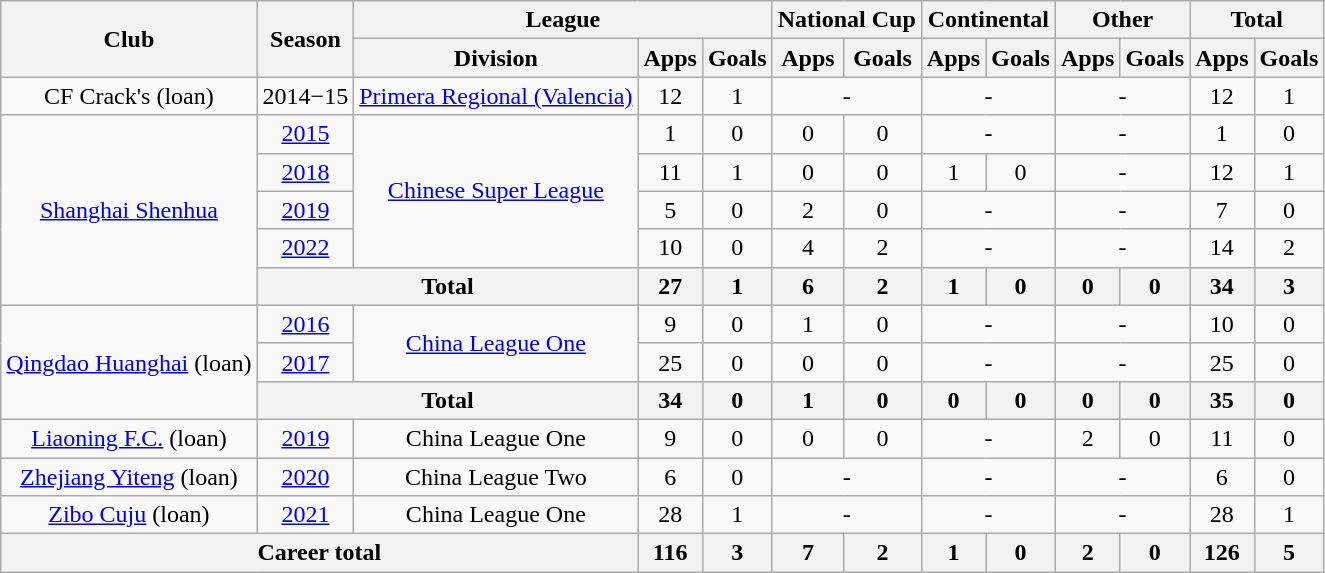<table class="wikitable" style="text-align: center">
<tr>
<th rowspan="2">Club</th>
<th rowspan="2">Season</th>
<th colspan="3">League</th>
<th colspan="2">National Cup</th>
<th colspan="2">Continental</th>
<th colspan="2">Other</th>
<th colspan="2">Total</th>
</tr>
<tr>
<th>Division</th>
<th>Apps</th>
<th>Goals</th>
<th>Apps</th>
<th>Goals</th>
<th>Apps</th>
<th>Goals</th>
<th>Apps</th>
<th>Goals</th>
<th>Apps</th>
<th>Goals</th>
</tr>
<tr>
<td>CF Crack's (loan)</td>
<td>2014−15</td>
<td><a href='#'>Primera Regional (Valencia)</a></td>
<td>12</td>
<td>1</td>
<td colspan="2">-</td>
<td colspan="2">-</td>
<td colspan="2">-</td>
<td>12</td>
<td>1</td>
</tr>
<tr>
<td rowspan=5><a href='#'>Shanghai Shenhua</a></td>
<td><a href='#'>2015</a></td>
<td rowspan=4><a href='#'>Chinese Super League</a></td>
<td>1</td>
<td>0</td>
<td>0</td>
<td>0</td>
<td colspan="2">-</td>
<td colspan="2">-</td>
<td>1</td>
<td>0</td>
</tr>
<tr>
<td><a href='#'>2018</a></td>
<td>11</td>
<td>1</td>
<td>0</td>
<td>0</td>
<td>1</td>
<td>0</td>
<td colspan="2">-</td>
<td>12</td>
<td>1</td>
</tr>
<tr>
<td><a href='#'>2019</a></td>
<td>5</td>
<td>0</td>
<td>2</td>
<td>0</td>
<td colspan="2">-</td>
<td colspan="2">-</td>
<td>7</td>
<td>0</td>
</tr>
<tr>
<td><a href='#'>2022</a></td>
<td>10</td>
<td>0</td>
<td>4</td>
<td>2</td>
<td colspan="2">-</td>
<td colspan="2">-</td>
<td>14</td>
<td>2</td>
</tr>
<tr>
<th colspan="2"><strong>Total</strong></th>
<th>27</th>
<th>1</th>
<th>6</th>
<th>2</th>
<th>1</th>
<th>0</th>
<th>0</th>
<th>0</th>
<th>34</th>
<th>3</th>
</tr>
<tr>
<td rowspan="3"><a href='#'>Qingdao Huanghai</a> (loan)</td>
<td><a href='#'>2016</a></td>
<td rowspan="2"><a href='#'>China League One</a></td>
<td>9</td>
<td>0</td>
<td>1</td>
<td>0</td>
<td colspan="2">-</td>
<td colspan="2">-</td>
<td>10</td>
<td>0</td>
</tr>
<tr>
<td><a href='#'>2017</a></td>
<td>25</td>
<td>0</td>
<td>0</td>
<td>0</td>
<td colspan="2">-</td>
<td colspan="2">-</td>
<td>25</td>
<td>0</td>
</tr>
<tr>
<th colspan="2"><strong>Total</strong></th>
<th>34</th>
<th>0</th>
<th>1</th>
<th>0</th>
<th>0</th>
<th>0</th>
<th>0</th>
<th>0</th>
<th>35</th>
<th>0</th>
</tr>
<tr>
<td><a href='#'>Liaoning F.C.</a> (loan)</td>
<td><a href='#'>2019</a></td>
<td>China League One</td>
<td>9</td>
<td>0</td>
<td>0</td>
<td>0</td>
<td colspan="2">-</td>
<td>2</td>
<td>0</td>
<td>11</td>
<td>0</td>
</tr>
<tr>
<td><a href='#'>Zhejiang Yiteng</a> (loan)</td>
<td><a href='#'>2020</a></td>
<td>China League Two</td>
<td>6</td>
<td>0</td>
<td colspan="2">-</td>
<td colspan="2">-</td>
<td colspan="2">-</td>
<td>6</td>
<td>0</td>
</tr>
<tr>
<td><a href='#'>Zibo Cuju</a> (loan)</td>
<td><a href='#'>2021</a></td>
<td>China League One</td>
<td>28</td>
<td>1</td>
<td colspan="2">-</td>
<td colspan="2">-</td>
<td colspan="2">-</td>
<td>28</td>
<td>1</td>
</tr>
<tr>
<th colspan=3>Career total</th>
<th>116</th>
<th>3</th>
<th>7</th>
<th>2</th>
<th>1</th>
<th>0</th>
<th>2</th>
<th>0</th>
<th>126</th>
<th>5</th>
</tr>
</table>
